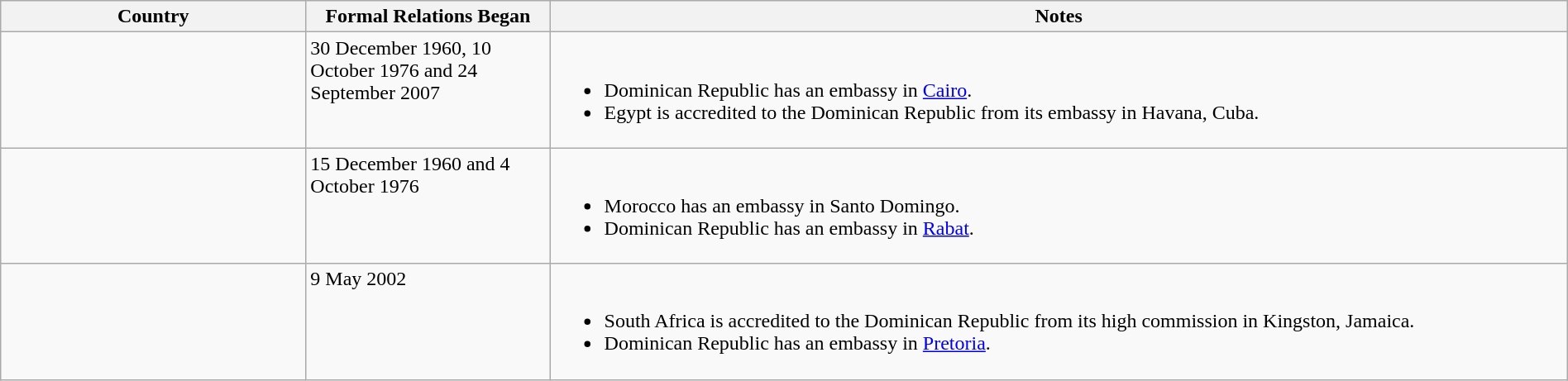<table class="wikitable sortable" style="width:100%; margin:auto;">
<tr>
<th style="width:15%;">Country</th>
<th style="width:12%;">Formal Relations Began</th>
<th style="width:50%;">Notes</th>
</tr>
<tr valign="top">
<td></td>
<td>30 December 1960, 10 October 1976  and 24 September 2007</td>
<td><br><ul><li>Dominican Republic has an embassy in <a href='#'>Cairo</a>.</li><li>Egypt is accredited to the Dominican Republic from its embassy in Havana, Cuba.</li></ul></td>
</tr>
<tr valign="top">
<td></td>
<td>15 December 1960 and 4 October 1976</td>
<td><br><ul><li>Morocco has an embassy in Santo Domingo.</li><li>Dominican Republic has an embassy in <a href='#'>Rabat</a>.</li></ul></td>
</tr>
<tr valign="top">
<td></td>
<td>9 May 2002</td>
<td><br><ul><li>South Africa is accredited to the Dominican Republic from its high commission in Kingston, Jamaica.</li><li>Dominican Republic has an embassy in <a href='#'>Pretoria</a>.</li></ul></td>
</tr>
</table>
